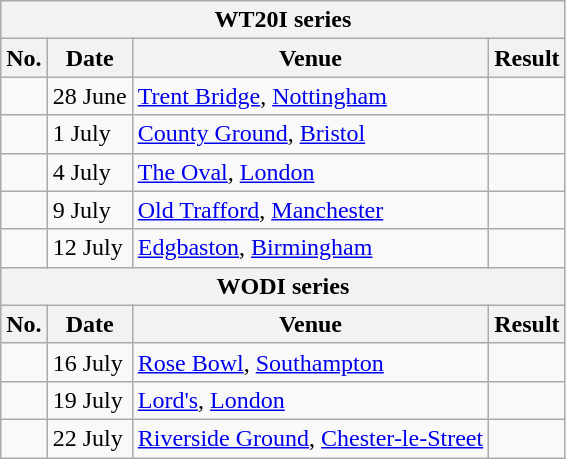<table class="wikitable">
<tr>
<th colspan="4">WT20I series</th>
</tr>
<tr>
<th>No.</th>
<th>Date</th>
<th>Venue</th>
<th>Result</th>
</tr>
<tr>
<td></td>
<td>28 June</td>
<td><a href='#'>Trent Bridge</a>, <a href='#'>Nottingham</a></td>
<td></td>
</tr>
<tr>
<td></td>
<td>1 July</td>
<td><a href='#'>County Ground</a>, <a href='#'>Bristol</a></td>
<td></td>
</tr>
<tr>
<td></td>
<td>4 July</td>
<td><a href='#'>The Oval</a>, <a href='#'>London</a></td>
<td></td>
</tr>
<tr>
<td></td>
<td>9 July</td>
<td><a href='#'>Old Trafford</a>, <a href='#'>Manchester</a></td>
<td></td>
</tr>
<tr>
<td></td>
<td>12 July</td>
<td><a href='#'>Edgbaston</a>, <a href='#'>Birmingham</a></td>
<td></td>
</tr>
<tr>
<th colspan="4">WODI series</th>
</tr>
<tr>
<th>No.</th>
<th>Date</th>
<th>Venue</th>
<th>Result</th>
</tr>
<tr>
<td></td>
<td>16 July</td>
<td><a href='#'>Rose Bowl</a>, <a href='#'>Southampton</a></td>
<td></td>
</tr>
<tr>
<td></td>
<td>19 July</td>
<td><a href='#'>Lord's</a>, <a href='#'>London</a></td>
<td></td>
</tr>
<tr>
<td></td>
<td>22 July</td>
<td><a href='#'>Riverside Ground</a>, <a href='#'>Chester-le-Street</a></td>
<td></td>
</tr>
</table>
